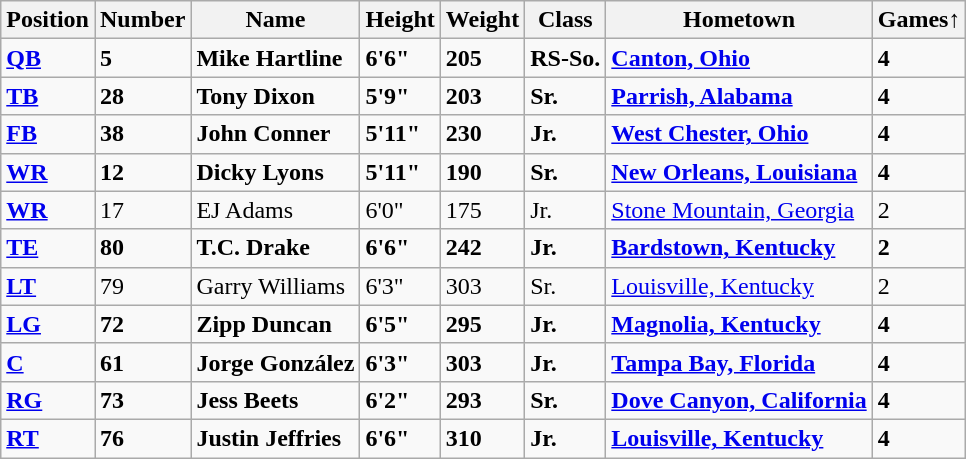<table class="wikitable">
<tr>
<th>Position</th>
<th>Number</th>
<th>Name</th>
<th>Height</th>
<th>Weight</th>
<th>Class</th>
<th>Hometown</th>
<th>Games↑</th>
</tr>
<tr>
<td><strong><a href='#'>QB</a></strong></td>
<td><strong>5</strong></td>
<td><strong>Mike Hartline</strong></td>
<td><strong>6'6"</strong></td>
<td><strong>205</strong></td>
<td><strong>RS-So.</strong></td>
<td><strong><a href='#'>Canton, Ohio</a></strong></td>
<td><strong>4</strong></td>
</tr>
<tr>
<td><strong><a href='#'>TB</a></strong></td>
<td><strong>28</strong></td>
<td><strong>Tony Dixon</strong></td>
<td><strong>5'9"</strong></td>
<td><strong>203</strong></td>
<td><strong>Sr.</strong></td>
<td><strong><a href='#'>Parrish, Alabama</a></strong></td>
<td><strong>4</strong></td>
</tr>
<tr>
<td><strong><a href='#'>FB</a></strong></td>
<td><strong>38</strong></td>
<td><strong>John Conner</strong></td>
<td><strong>5'11"</strong></td>
<td><strong>230</strong></td>
<td><strong>Jr.</strong></td>
<td><strong><a href='#'>West Chester, Ohio</a></strong></td>
<td><strong>4</strong></td>
</tr>
<tr>
<td><strong><a href='#'>WR</a></strong></td>
<td><strong>12</strong></td>
<td><strong>Dicky Lyons</strong></td>
<td><strong>5'11"</strong></td>
<td><strong>190</strong></td>
<td><strong>Sr.</strong></td>
<td><strong><a href='#'>New Orleans, Louisiana</a></strong></td>
<td><strong>4</strong></td>
</tr>
<tr>
<td><strong><a href='#'>WR</a></strong></td>
<td>17</td>
<td>EJ Adams</td>
<td>6'0"</td>
<td>175</td>
<td>Jr.</td>
<td><a href='#'>Stone Mountain, Georgia</a></td>
<td>2</td>
</tr>
<tr>
<td><strong><a href='#'>TE</a></strong></td>
<td><strong>80</strong></td>
<td><strong>T.C. Drake</strong></td>
<td><strong>6'6"</strong></td>
<td><strong>242</strong></td>
<td><strong>Jr.</strong></td>
<td><strong><a href='#'>Bardstown, Kentucky</a></strong></td>
<td><strong>2</strong></td>
</tr>
<tr>
<td><strong><a href='#'>LT</a></strong></td>
<td>79</td>
<td>Garry Williams</td>
<td>6'3"</td>
<td>303</td>
<td>Sr.</td>
<td><a href='#'>Louisville, Kentucky</a></td>
<td>2</td>
</tr>
<tr>
<td><strong><a href='#'>LG</a></strong></td>
<td><strong>72</strong></td>
<td><strong>Zipp Duncan</strong></td>
<td><strong>6'5"</strong></td>
<td><strong>295</strong></td>
<td><strong>Jr.</strong></td>
<td><strong><a href='#'>Magnolia, Kentucky</a></strong></td>
<td><strong>4</strong></td>
</tr>
<tr>
<td><strong><a href='#'>C</a></strong></td>
<td><strong>61</strong></td>
<td><strong>Jorge González</strong></td>
<td><strong>6'3"</strong></td>
<td><strong>303</strong></td>
<td><strong>Jr.</strong></td>
<td><strong><a href='#'>Tampa Bay, Florida</a></strong></td>
<td><strong>4</strong></td>
</tr>
<tr>
<td><strong><a href='#'>RG</a></strong></td>
<td><strong>73</strong></td>
<td><strong>Jess Beets</strong></td>
<td><strong>6'2"</strong></td>
<td><strong>293</strong></td>
<td><strong>Sr.</strong></td>
<td><strong><a href='#'>Dove Canyon, California</a></strong></td>
<td><strong>4</strong></td>
</tr>
<tr>
<td><strong><a href='#'>RT</a></strong></td>
<td><strong>76</strong></td>
<td><strong>Justin Jeffries</strong></td>
<td><strong>6'6"</strong></td>
<td><strong>310</strong></td>
<td><strong>Jr.</strong></td>
<td><strong><a href='#'>Louisville, Kentucky</a></strong></td>
<td><strong>4</strong></td>
</tr>
</table>
